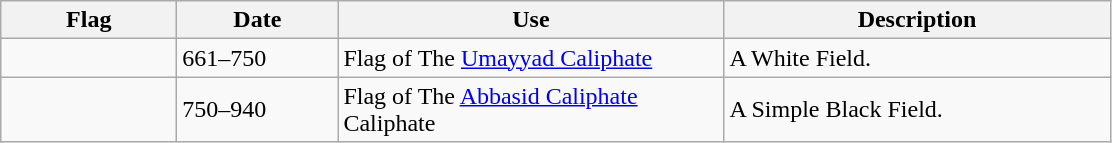<table class="wikitable">
<tr>
<th style="width:110px;">Flag</th>
<th style="width:100px;">Date</th>
<th style="width:250px;">Use</th>
<th style="width:250px;">Description</th>
</tr>
<tr>
<td></td>
<td>661–750</td>
<td>Flag of The <a href='#'>Umayyad Caliphate</a></td>
<td>A White Field.</td>
</tr>
<tr>
<td></td>
<td>750–940</td>
<td>Flag of The <a href='#'>Abbasid Caliphate</a> Caliphate</td>
<td>A Simple Black Field.</td>
</tr>
</table>
